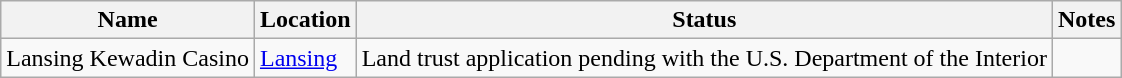<table class="wikitable sortable">
<tr>
<th>Name</th>
<th>Location</th>
<th>Status</th>
<th>Notes</th>
</tr>
<tr>
<td>Lansing Kewadin Casino</td>
<td><a href='#'>Lansing</a></td>
<td>Land trust application pending with the U.S. Department of the Interior</td>
<td></td>
</tr>
</table>
